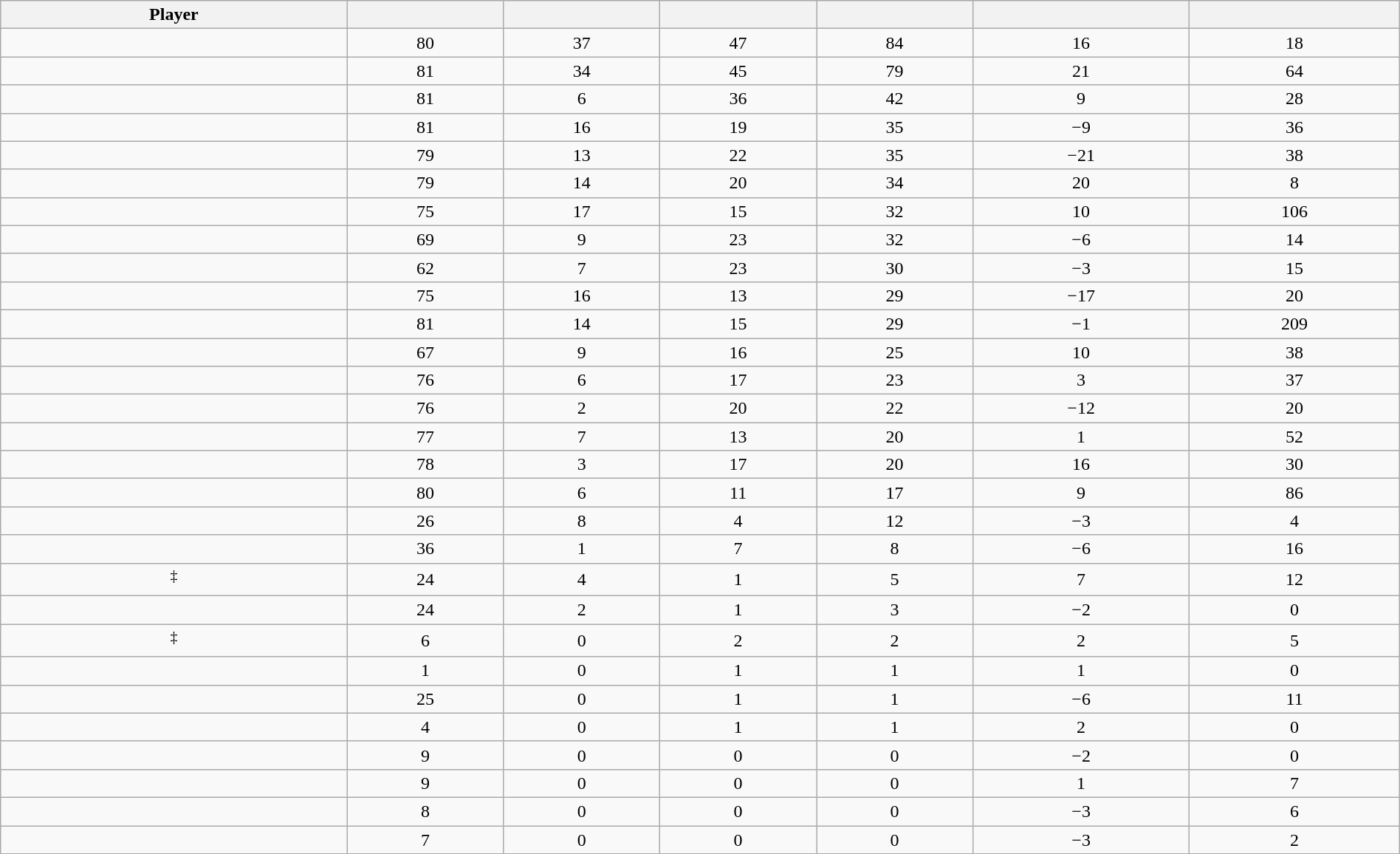<table class="wikitable sortable" style="width:100%; text-align:center;">
<tr>
<th>Player</th>
<th></th>
<th></th>
<th></th>
<th></th>
<th data-sort-type="number"></th>
<th></th>
</tr>
<tr>
<td></td>
<td>80</td>
<td>37</td>
<td>47</td>
<td>84</td>
<td>16</td>
<td>18</td>
</tr>
<tr>
<td></td>
<td>81</td>
<td>34</td>
<td>45</td>
<td>79</td>
<td>21</td>
<td>64</td>
</tr>
<tr>
<td></td>
<td>81</td>
<td>6</td>
<td>36</td>
<td>42</td>
<td>9</td>
<td>28</td>
</tr>
<tr>
<td></td>
<td>81</td>
<td>16</td>
<td>19</td>
<td>35</td>
<td>−9</td>
<td>36</td>
</tr>
<tr>
<td></td>
<td>79</td>
<td>13</td>
<td>22</td>
<td>35</td>
<td>−21</td>
<td>38</td>
</tr>
<tr>
<td></td>
<td>79</td>
<td>14</td>
<td>20</td>
<td>34</td>
<td>20</td>
<td>8</td>
</tr>
<tr>
<td></td>
<td>75</td>
<td>17</td>
<td>15</td>
<td>32</td>
<td>10</td>
<td>106</td>
</tr>
<tr>
<td></td>
<td>69</td>
<td>9</td>
<td>23</td>
<td>32</td>
<td>−6</td>
<td>14</td>
</tr>
<tr>
<td></td>
<td>62</td>
<td>7</td>
<td>23</td>
<td>30</td>
<td>−3</td>
<td>15</td>
</tr>
<tr>
<td></td>
<td>75</td>
<td>16</td>
<td>13</td>
<td>29</td>
<td>−17</td>
<td>20</td>
</tr>
<tr>
<td></td>
<td>81</td>
<td>14</td>
<td>15</td>
<td>29</td>
<td>−1</td>
<td>209</td>
</tr>
<tr>
<td></td>
<td>67</td>
<td>9</td>
<td>16</td>
<td>25</td>
<td>10</td>
<td>38</td>
</tr>
<tr>
<td></td>
<td>76</td>
<td>6</td>
<td>17</td>
<td>23</td>
<td>3</td>
<td>37</td>
</tr>
<tr>
<td></td>
<td>76</td>
<td>2</td>
<td>20</td>
<td>22</td>
<td>−12</td>
<td>20</td>
</tr>
<tr>
<td></td>
<td>77</td>
<td>7</td>
<td>13</td>
<td>20</td>
<td>1</td>
<td>52</td>
</tr>
<tr>
<td></td>
<td>78</td>
<td>3</td>
<td>17</td>
<td>20</td>
<td>16</td>
<td>30</td>
</tr>
<tr>
<td></td>
<td>80</td>
<td>6</td>
<td>11</td>
<td>17</td>
<td>9</td>
<td>86</td>
</tr>
<tr>
<td></td>
<td>26</td>
<td>8</td>
<td>4</td>
<td>12</td>
<td>−3</td>
<td>4</td>
</tr>
<tr>
<td></td>
<td>36</td>
<td>1</td>
<td>7</td>
<td>8</td>
<td>−6</td>
<td>16</td>
</tr>
<tr>
<td><sup>‡</sup></td>
<td>24</td>
<td>4</td>
<td>1</td>
<td>5</td>
<td>7</td>
<td>12</td>
</tr>
<tr>
<td></td>
<td>24</td>
<td>2</td>
<td>1</td>
<td>3</td>
<td>−2</td>
<td>0</td>
</tr>
<tr>
<td><sup>‡</sup></td>
<td>6</td>
<td>0</td>
<td>2</td>
<td>2</td>
<td>2</td>
<td>5</td>
</tr>
<tr>
<td></td>
<td>1</td>
<td>0</td>
<td>1</td>
<td>1</td>
<td>1</td>
<td>0</td>
</tr>
<tr>
<td></td>
<td>25</td>
<td>0</td>
<td>1</td>
<td>1</td>
<td>−6</td>
<td>11</td>
</tr>
<tr>
<td></td>
<td>4</td>
<td>0</td>
<td>1</td>
<td>1</td>
<td>2</td>
<td>0</td>
</tr>
<tr>
<td></td>
<td>9</td>
<td>0</td>
<td>0</td>
<td>0</td>
<td>−2</td>
<td>0</td>
</tr>
<tr>
<td></td>
<td>9</td>
<td>0</td>
<td>0</td>
<td>0</td>
<td>1</td>
<td>7</td>
</tr>
<tr>
<td></td>
<td>8</td>
<td>0</td>
<td>0</td>
<td>0</td>
<td>−3</td>
<td>6</td>
</tr>
<tr>
<td></td>
<td>7</td>
<td>0</td>
<td>0</td>
<td>0</td>
<td>−3</td>
<td>2</td>
</tr>
</table>
